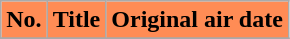<table class="wikitable plainrowheaders">
<tr>
<th scope="col" style="background:#ff8c55; color:#000;">No.</th>
<th scope="col" style="background:#ff8c55; color:#000;">Title</th>
<th scope="col" style="background:#ff8c55; color:#000;">Original air date</th>
</tr>
<tr>
</tr>
</table>
